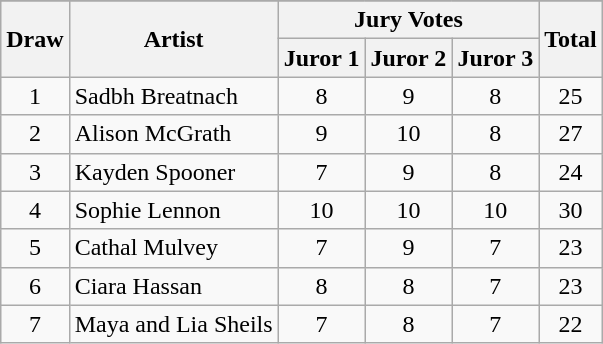<table class="wikitable collapsible" style="float:right; margin:10px; text-align:center;">
<tr>
</tr>
<tr>
<th rowspan="2">Draw</th>
<th rowspan="2">Artist</th>
<th colspan="3">Jury Votes</th>
<th rowspan="2">Total</th>
</tr>
<tr>
<th>Juror 1</th>
<th>Juror 2</th>
<th>Juror 3</th>
</tr>
<tr>
<td>1</td>
<td style="text-align:left;">Sadbh Breatnach</td>
<td>8</td>
<td>9</td>
<td>8</td>
<td>25</td>
</tr>
<tr>
<td>2</td>
<td style="text-align:left;">Alison McGrath</td>
<td>9</td>
<td>10</td>
<td>8</td>
<td>27</td>
</tr>
<tr>
<td>3</td>
<td style="text-align:left;">Kayden Spooner</td>
<td>7</td>
<td>9</td>
<td>8</td>
<td>24</td>
</tr>
<tr>
<td>4</td>
<td style="text-align:left;">Sophie Lennon</td>
<td>10</td>
<td>10</td>
<td>10</td>
<td>30</td>
</tr>
<tr>
<td>5</td>
<td style="text-align:left;">Cathal Mulvey</td>
<td>7</td>
<td>9</td>
<td>7</td>
<td>23</td>
</tr>
<tr>
<td>6</td>
<td style="text-align:left;">Ciara Hassan</td>
<td>8</td>
<td>8</td>
<td>7</td>
<td>23</td>
</tr>
<tr>
<td>7</td>
<td style="text-align:left;">Maya and Lia Sheils</td>
<td>7</td>
<td>8</td>
<td>7</td>
<td>22</td>
</tr>
</table>
